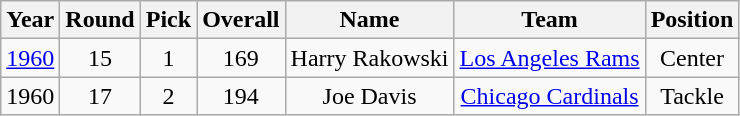<table class="wikitable sortable" style="text-align:center;">
<tr>
<th>Year</th>
<th>Round</th>
<th>Pick</th>
<th>Overall</th>
<th>Name</th>
<th>Team</th>
<th>Position</th>
</tr>
<tr>
<td><a href='#'>1960</a></td>
<td>15</td>
<td>1</td>
<td>169</td>
<td>Harry Rakowski</td>
<td><a href='#'>Los Angeles Rams</a></td>
<td>Center</td>
</tr>
<tr>
<td>1960</td>
<td>17</td>
<td>2</td>
<td>194</td>
<td>Joe Davis</td>
<td><a href='#'>Chicago Cardinals</a> </td>
<td>Tackle</td>
</tr>
</table>
